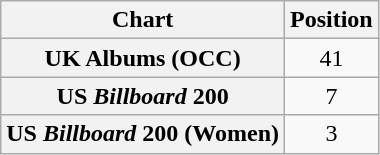<table class="wikitable sortable plainrowheaders" style="text-align:center">
<tr>
<th>Chart</th>
<th>Position</th>
</tr>
<tr>
<th scope="row">UK Albums (OCC)</th>
<td>41</td>
</tr>
<tr>
<th scope="row">US <em>Billboard</em> 200</th>
<td>7</td>
</tr>
<tr>
<th scope="row">US <em>Billboard</em> 200 (Women)</th>
<td>3</td>
</tr>
</table>
